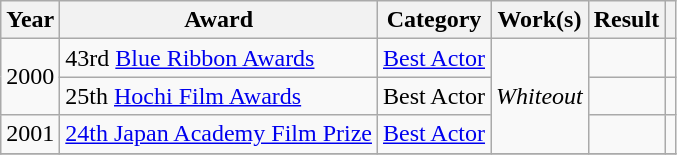<table class="wikitable">
<tr>
<th>Year</th>
<th>Award</th>
<th>Category</th>
<th>Work(s)</th>
<th>Result</th>
<th></th>
</tr>
<tr>
<td rowspan=2>2000</td>
<td>43rd <a href='#'>Blue Ribbon Awards</a></td>
<td><a href='#'>Best Actor</a></td>
<td rowspan=3><em>Whiteout</em></td>
<td></td>
<td></td>
</tr>
<tr>
<td>25th <a href='#'>Hochi Film Awards</a></td>
<td>Best Actor</td>
<td></td>
<td></td>
</tr>
<tr>
<td>2001</td>
<td><a href='#'>24th Japan Academy Film Prize</a></td>
<td><a href='#'>Best Actor</a></td>
<td></td>
<td></td>
</tr>
<tr>
</tr>
</table>
